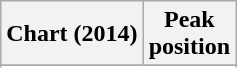<table class="wikitable">
<tr>
<th align="left">Chart (2014)</th>
<th align="center">Peak<br>position</th>
</tr>
<tr>
</tr>
<tr>
</tr>
<tr>
</tr>
<tr>
</tr>
<tr>
</tr>
</table>
